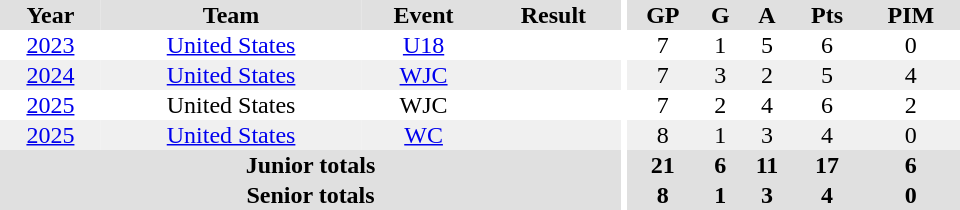<table border="0" cellpadding="1" cellspacing="0" ID="Table3" style="text-align:center; width:40em;">
<tr bgcolor="#e0e0e0">
<th>Year</th>
<th>Team</th>
<th>Event</th>
<th>Result</th>
<th rowspan="98" bgcolor="#ffffff"></th>
<th>GP</th>
<th>G</th>
<th>A</th>
<th>Pts</th>
<th>PIM</th>
</tr>
<tr>
<td><a href='#'>2023</a></td>
<td><a href='#'>United States</a></td>
<td><a href='#'>U18</a></td>
<td></td>
<td>7</td>
<td>1</td>
<td>5</td>
<td>6</td>
<td>0</td>
</tr>
<tr bgcolor="#f0f0f0">
<td><a href='#'>2024</a></td>
<td><a href='#'>United States</a></td>
<td><a href='#'>WJC</a></td>
<td></td>
<td>7</td>
<td>3</td>
<td>2</td>
<td>5</td>
<td>4</td>
</tr>
<tr>
<td><a href='#'>2025</a></td>
<td>United States</td>
<td>WJC</td>
<td></td>
<td>7</td>
<td>2</td>
<td>4</td>
<td>6</td>
<td>2</td>
</tr>
<tr bgcolor="#f0f0f0">
<td><a href='#'>2025</a></td>
<td><a href='#'>United States</a></td>
<td><a href='#'>WC</a></td>
<td></td>
<td>8</td>
<td>1</td>
<td>3</td>
<td>4</td>
<td>0</td>
</tr>
<tr bgcolor="#e0e0e0">
<th colspan="4">Junior totals</th>
<th>21</th>
<th>6</th>
<th>11</th>
<th>17</th>
<th>6</th>
</tr>
<tr bgcolor="#e0e0e0">
<th colspan="4">Senior totals</th>
<th>8</th>
<th>1</th>
<th>3</th>
<th>4</th>
<th>0</th>
</tr>
</table>
